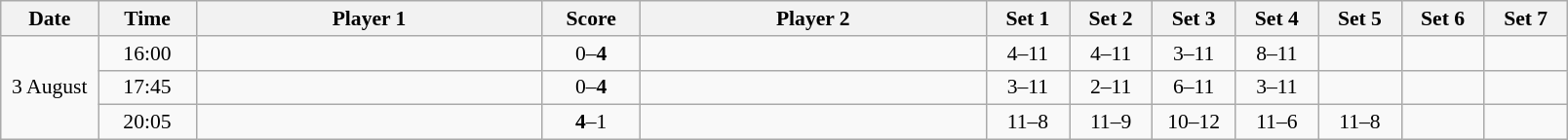<table class="wikitable" style="text-align: center; font-size:90% ">
<tr>
<th width="60">Date</th>
<th width="60">Time</th>
<th align="right" width="230">Player 1</th>
<th width="60">Score</th>
<th align="left" width="230">Player 2</th>
<th width="50">Set 1</th>
<th width="50">Set 2</th>
<th width="50">Set 3</th>
<th width="50">Set 4</th>
<th width="50">Set 5</th>
<th width="50">Set 6</th>
<th width="50">Set 7</th>
</tr>
<tr>
<td rowspan=3>3 August</td>
<td>16:00</td>
<td align=left></td>
<td align=center>0–<strong>4</strong></td>
<td align=left><strong></strong></td>
<td>4–11</td>
<td>4–11</td>
<td>3–11</td>
<td>8–11</td>
<td></td>
<td></td>
<td></td>
</tr>
<tr>
<td>17:45</td>
<td align=left></td>
<td align=center>0–<strong>4</strong></td>
<td align=left><strong></strong></td>
<td>3–11</td>
<td>2–11</td>
<td>6–11</td>
<td>3–11</td>
<td></td>
<td></td>
<td></td>
</tr>
<tr>
<td>20:05</td>
<td align=left><strong></strong></td>
<td align=center><strong>4</strong>–1</td>
<td align=left></td>
<td>11–8</td>
<td>11–9</td>
<td>10–12</td>
<td>11–6</td>
<td>11–8</td>
<td></td>
<td></td>
</tr>
</table>
